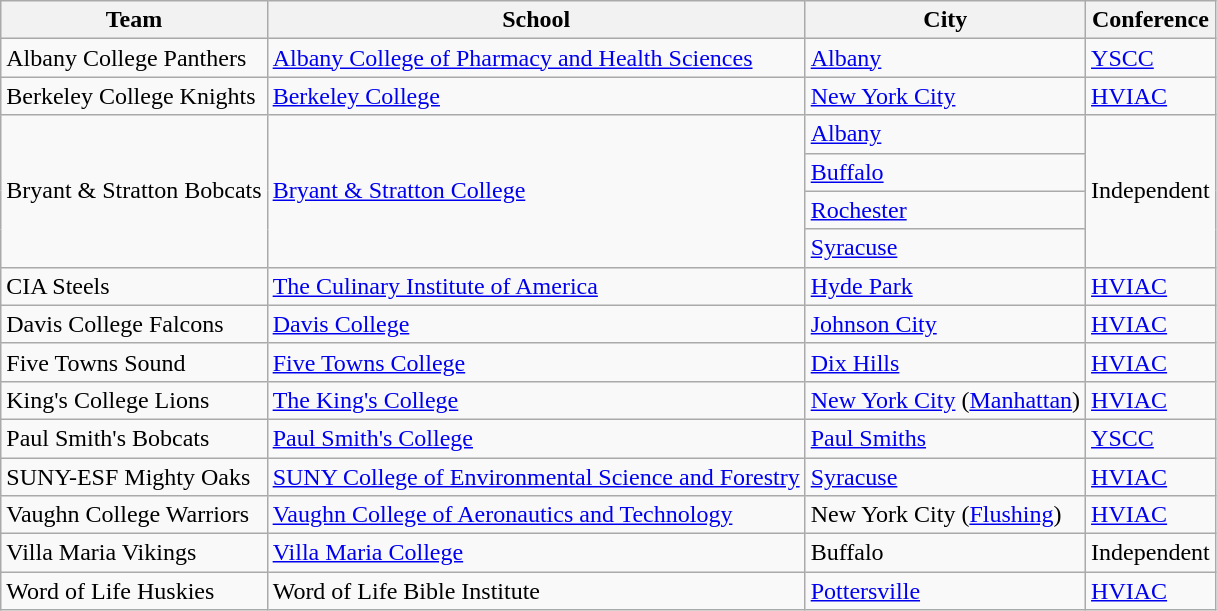<table class="sortable wikitable">
<tr>
<th>Team</th>
<th>School</th>
<th>City</th>
<th>Conference</th>
</tr>
<tr>
<td>Albany College Panthers</td>
<td><a href='#'>Albany College of Pharmacy and Health Sciences</a></td>
<td><a href='#'>Albany</a></td>
<td><a href='#'>YSCC</a></td>
</tr>
<tr>
<td>Berkeley College Knights</td>
<td><a href='#'>Berkeley College</a></td>
<td><a href='#'>New York City</a></td>
<td><a href='#'>HVIAC</a></td>
</tr>
<tr>
<td rowspan=4>Bryant & Stratton Bobcats</td>
<td rowspan=4><a href='#'>Bryant & Stratton College</a></td>
<td><a href='#'>Albany</a></td>
<td rowspan=4>Independent</td>
</tr>
<tr>
<td><a href='#'>Buffalo</a></td>
</tr>
<tr>
<td><a href='#'>Rochester</a></td>
</tr>
<tr>
<td><a href='#'>Syracuse</a></td>
</tr>
<tr>
<td>CIA Steels</td>
<td><a href='#'>The Culinary Institute of America</a></td>
<td><a href='#'>Hyde Park</a></td>
<td><a href='#'>HVIAC</a></td>
</tr>
<tr>
<td>Davis College Falcons</td>
<td><a href='#'>Davis College</a></td>
<td><a href='#'>Johnson City</a></td>
<td><a href='#'>HVIAC</a></td>
</tr>
<tr>
<td>Five Towns Sound</td>
<td><a href='#'>Five Towns College</a></td>
<td><a href='#'>Dix Hills</a></td>
<td><a href='#'>HVIAC</a></td>
</tr>
<tr>
<td>King's College Lions</td>
<td><a href='#'>The King's College</a></td>
<td><a href='#'>New York City</a> (<a href='#'>Manhattan</a>)</td>
<td><a href='#'>HVIAC</a></td>
</tr>
<tr>
<td>Paul Smith's Bobcats</td>
<td><a href='#'>Paul Smith's College</a></td>
<td><a href='#'>Paul Smiths</a></td>
<td><a href='#'>YSCC</a></td>
</tr>
<tr>
<td>SUNY-ESF Mighty Oaks</td>
<td><a href='#'>SUNY College of Environmental Science and Forestry</a></td>
<td><a href='#'>Syracuse</a></td>
<td><a href='#'>HVIAC</a></td>
</tr>
<tr>
<td>Vaughn College Warriors</td>
<td><a href='#'>Vaughn College of Aeronautics and Technology</a></td>
<td>New York City (<a href='#'>Flushing</a>)</td>
<td><a href='#'>HVIAC</a></td>
</tr>
<tr>
<td>Villa Maria Vikings</td>
<td><a href='#'>Villa Maria College</a></td>
<td>Buffalo</td>
<td>Independent</td>
</tr>
<tr>
<td>Word of Life Huskies</td>
<td>Word of Life Bible Institute</td>
<td><a href='#'>Pottersville</a></td>
<td><a href='#'>HVIAC</a></td>
</tr>
</table>
